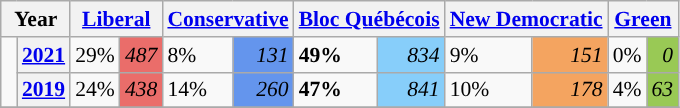<table class="wikitable" style="width:400; font-size:90%; margin-left:1em;">
<tr>
<th colspan="2" scope="col">Year</th>
<th colspan="2" scope="col"><a href='#'>Liberal</a></th>
<th colspan="2" scope="col"><a href='#'>Conservative</a></th>
<th colspan="2" scope="col"><a href='#'>Bloc Québécois</a></th>
<th colspan="2" scope="col"><a href='#'>New Democratic</a></th>
<th colspan="2" scope="col"><a href='#'>Green</a></th>
</tr>
<tr>
<td rowspan="2" style="width: 0.25em; background-color: "></td>
<th><a href='#'>2021</a></th>
<td>29%</td>
<td style="text-align:right; background:#EA6D6A;"><em>487</em></td>
<td>8%</td>
<td style="text-align:right; background:#6495ED;"><em>131</em></td>
<td><strong>49%</strong></td>
<td style="text-align:right; background:#87CEFA;"><em>834</em></td>
<td>9%</td>
<td style="text-align:right; background:#F4A460;"><em>151</em></td>
<td>0%</td>
<td style="text-align:right; background:#99C955;"><em>0</em></td>
</tr>
<tr>
<th><a href='#'>2019</a></th>
<td>24%</td>
<td style="text-align:right; background:#EA6D6A;"><em>438</em></td>
<td>14%</td>
<td style="text-align:right; background:#6495ED;"><em>260</em></td>
<td><strong>47%</strong></td>
<td style="text-align:right; background:#87CEFA;"><em>841</em></td>
<td>10%</td>
<td style="text-align:right; background:#F4A460;"><em>178</em></td>
<td>4%</td>
<td style="text-align:right; background:#99C955;"><em>63</em></td>
</tr>
<tr>
</tr>
</table>
